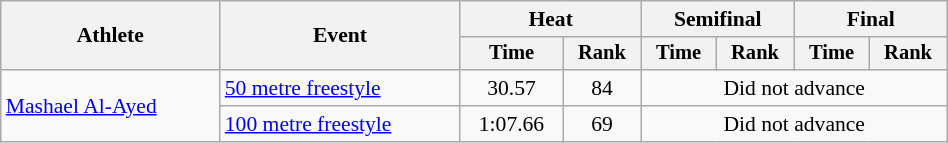<table class="wikitable" style="text-align:center; font-size:90%; width:50%;">
<tr>
<th rowspan="2">Athlete</th>
<th rowspan="2">Event</th>
<th colspan="2">Heat</th>
<th colspan="2">Semifinal</th>
<th colspan="2">Final</th>
</tr>
<tr style="font-size:95%">
<th>Time</th>
<th>Rank</th>
<th>Time</th>
<th>Rank</th>
<th>Time</th>
<th>Rank</th>
</tr>
<tr>
<td align=left rowspan=2><a href='#'>Mashael Al-Ayed</a></td>
<td align=left><a href='#'>50 metre freestyle</a></td>
<td>30.57</td>
<td>84</td>
<td colspan=4>Did not advance</td>
</tr>
<tr>
<td align=left><a href='#'>100 metre freestyle</a></td>
<td>1:07.66</td>
<td>69</td>
<td colspan=4>Did not advance</td>
</tr>
</table>
